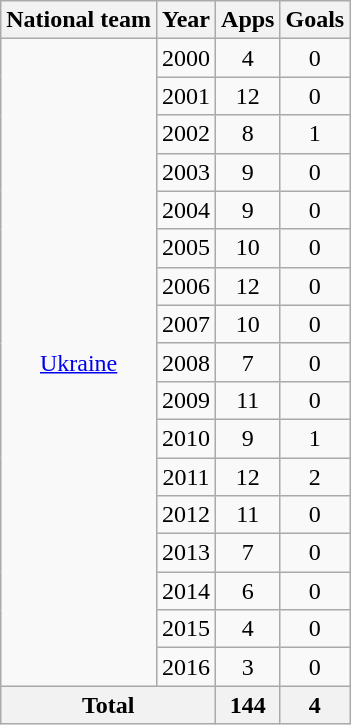<table class="wikitable" style="text-align:center">
<tr>
<th>National team</th>
<th>Year</th>
<th>Apps</th>
<th>Goals</th>
</tr>
<tr>
<td rowspan="17"><a href='#'>Ukraine</a></td>
<td>2000</td>
<td>4</td>
<td>0</td>
</tr>
<tr>
<td>2001</td>
<td>12</td>
<td>0</td>
</tr>
<tr>
<td>2002</td>
<td>8</td>
<td>1</td>
</tr>
<tr>
<td>2003</td>
<td>9</td>
<td>0</td>
</tr>
<tr>
<td>2004</td>
<td>9</td>
<td>0</td>
</tr>
<tr>
<td>2005</td>
<td>10</td>
<td>0</td>
</tr>
<tr>
<td>2006</td>
<td>12</td>
<td>0</td>
</tr>
<tr>
<td>2007</td>
<td>10</td>
<td>0</td>
</tr>
<tr>
<td>2008</td>
<td>7</td>
<td>0</td>
</tr>
<tr>
<td>2009</td>
<td>11</td>
<td>0</td>
</tr>
<tr>
<td>2010</td>
<td>9</td>
<td>1</td>
</tr>
<tr>
<td>2011</td>
<td>12</td>
<td>2</td>
</tr>
<tr>
<td>2012</td>
<td>11</td>
<td>0</td>
</tr>
<tr>
<td>2013</td>
<td>7</td>
<td>0</td>
</tr>
<tr>
<td>2014</td>
<td>6</td>
<td>0</td>
</tr>
<tr>
<td>2015</td>
<td>4</td>
<td>0</td>
</tr>
<tr>
<td>2016</td>
<td>3</td>
<td>0</td>
</tr>
<tr>
<th colspan="2">Total</th>
<th>144</th>
<th>4</th>
</tr>
</table>
